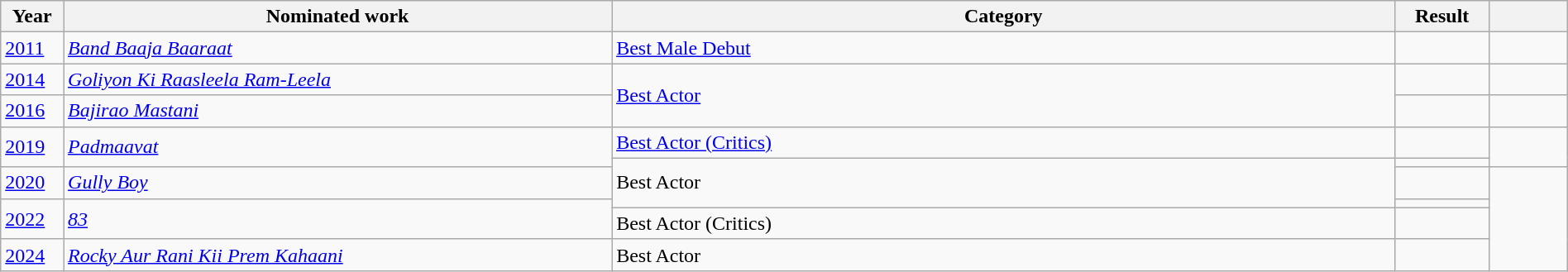<table class="wikitable" style="width:100%;">
<tr>
<th scope="col" style="width:4%;">Year</th>
<th scope="col" style="width:35%;">Nominated work</th>
<th scope="col" style="width:50%;">Category</th>
<th scope="col" style="width:6%;">Result</th>
<th scope="col" style="width:5%;"></th>
</tr>
<tr>
<td><a href='#'>2011</a></td>
<td><em><a href='#'>Band Baaja Baaraat</a></em></td>
<td><a href='#'>Best Male Debut</a></td>
<td></td>
<td></td>
</tr>
<tr>
<td><a href='#'>2014</a></td>
<td><em><a href='#'>Goliyon Ki Raasleela Ram-Leela</a></em></td>
<td Rowspan="2"><a href='#'>Best Actor</a></td>
<td></td>
<td></td>
</tr>
<tr>
<td><a href='#'>2016</a></td>
<td><em><a href='#'>Bajirao Mastani</a></em></td>
<td></td>
<td></td>
</tr>
<tr>
<td rowspan="2"><a href='#'>2019</a></td>
<td rowspan="2"><em><a href='#'>Padmaavat</a></em></td>
<td><a href='#'>Best Actor (Critics)</a></td>
<td> </td>
<td rowspan="2"></td>
</tr>
<tr>
<td rowspan="3">Best Actor</td>
<td></td>
</tr>
<tr>
<td><a href='#'>2020</a></td>
<td><em><a href='#'>Gully Boy</a></em></td>
<td></td>
</tr>
<tr>
<td rowspan="2"><a href='#'>2022</a></td>
<td rowspan="2"><em><a href='#'>83</a></em></td>
<td></td>
</tr>
<tr>
<td>Best Actor (Critics)</td>
<td></td>
</tr>
<tr>
<td><a href='#'>2024</a></td>
<td rowspan="1"><em><a href='#'>Rocky Aur Rani Kii Prem Kahaani</a></em></td>
<td Rowspan="1">Best Actor</td>
<td></td>
</tr>
</table>
